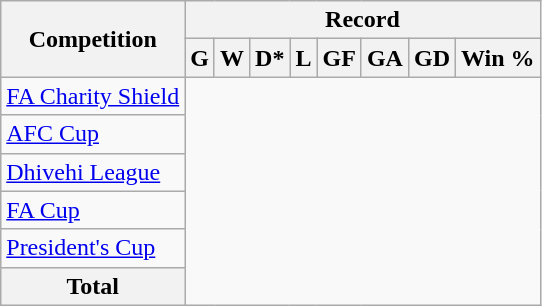<table class="wikitable" style="text-align: center">
<tr>
<th rowspan="2">Competition</th>
<th colspan="9">Record</th>
</tr>
<tr>
<th>G</th>
<th>W</th>
<th>D*</th>
<th>L</th>
<th>GF</th>
<th>GA</th>
<th>GD</th>
<th>Win %</th>
</tr>
<tr>
<td style="text-align: left"><a href='#'>FA Charity Shield</a><br></td>
</tr>
<tr>
<td style="text-align: left"><a href='#'>AFC Cup</a><br></td>
</tr>
<tr>
<td style="text-align: left"><a href='#'>Dhivehi League</a><br></td>
</tr>
<tr>
<td style="text-align: left"><a href='#'>FA Cup</a><br></td>
</tr>
<tr>
<td style="text-align: left"><a href='#'>President's Cup</a><br></td>
</tr>
<tr>
<th>Total<br></th>
</tr>
</table>
